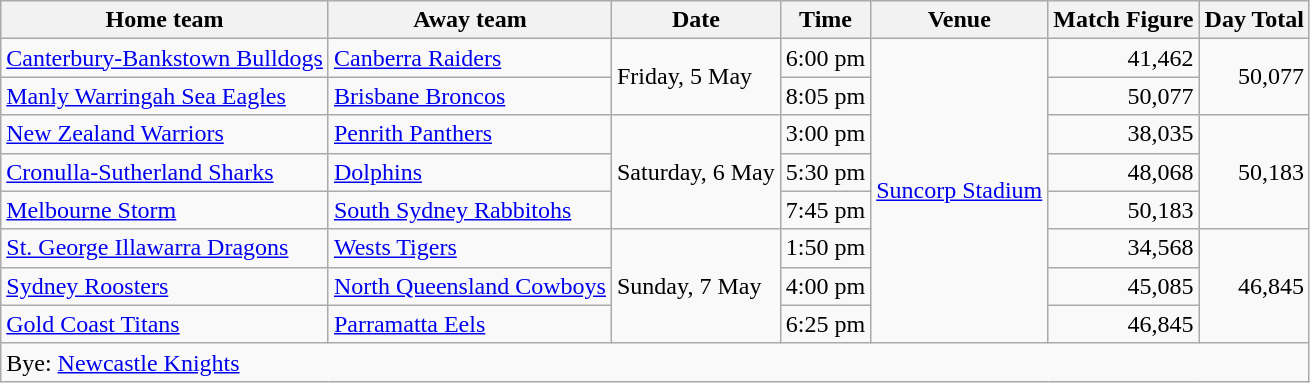<table class="wikitable">
<tr>
<th>Home team</th>
<th>Away team</th>
<th>Date</th>
<th>Time</th>
<th>Venue</th>
<th>Match Figure</th>
<th>Day Total</th>
</tr>
<tr>
<td align="left"><a href='#'>Canterbury-Bankstown Bulldogs</a></td>
<td align="left"><a href='#'>Canberra Raiders</a></td>
<td rowspan="2">Friday, 5 May</td>
<td>6:00 pm</td>
<td rowspan="8"><a href='#'>Suncorp Stadium</a></td>
<td align="right">41,462</td>
<td rowspan="2" align="right">50,077</td>
</tr>
<tr>
<td align="left"><a href='#'>Manly Warringah Sea Eagles</a></td>
<td align="left"><a href='#'>Brisbane Broncos</a></td>
<td>8:05 pm</td>
<td align="right">50,077</td>
</tr>
<tr>
<td align="left"><a href='#'>New Zealand Warriors</a></td>
<td align="left"><a href='#'>Penrith Panthers</a></td>
<td rowspan="3">Saturday, 6 May</td>
<td>3:00 pm</td>
<td align="right">38,035</td>
<td rowspan="3" align="right">50,183</td>
</tr>
<tr>
<td align="left"><a href='#'>Cronulla-Sutherland Sharks</a></td>
<td align="left"><a href='#'>Dolphins</a></td>
<td>5:30 pm</td>
<td align="right">48,068</td>
</tr>
<tr>
<td align="left"><a href='#'>Melbourne Storm</a></td>
<td align="left"><a href='#'>South Sydney Rabbitohs</a></td>
<td>7:45 pm</td>
<td align="right">50,183</td>
</tr>
<tr>
<td align="left"><a href='#'>St. George Illawarra Dragons</a></td>
<td align="left"><a href='#'>Wests Tigers</a></td>
<td rowspan="3">Sunday, 7 May</td>
<td>1:50 pm</td>
<td align="right">34,568</td>
<td rowspan="3" align="right">46,845</td>
</tr>
<tr>
<td align="left"><a href='#'>Sydney Roosters</a></td>
<td align="left"><a href='#'>North Queensland Cowboys</a></td>
<td>4:00 pm</td>
<td align="right">45,085</td>
</tr>
<tr>
<td align="left"><a href='#'>Gold Coast Titans</a></td>
<td align="left"><a href='#'>Parramatta Eels</a></td>
<td>6:25 pm</td>
<td align="right">46,845</td>
</tr>
<tr>
<td colspan="7" align="left">Bye: <a href='#'>Newcastle Knights</a></td>
</tr>
</table>
